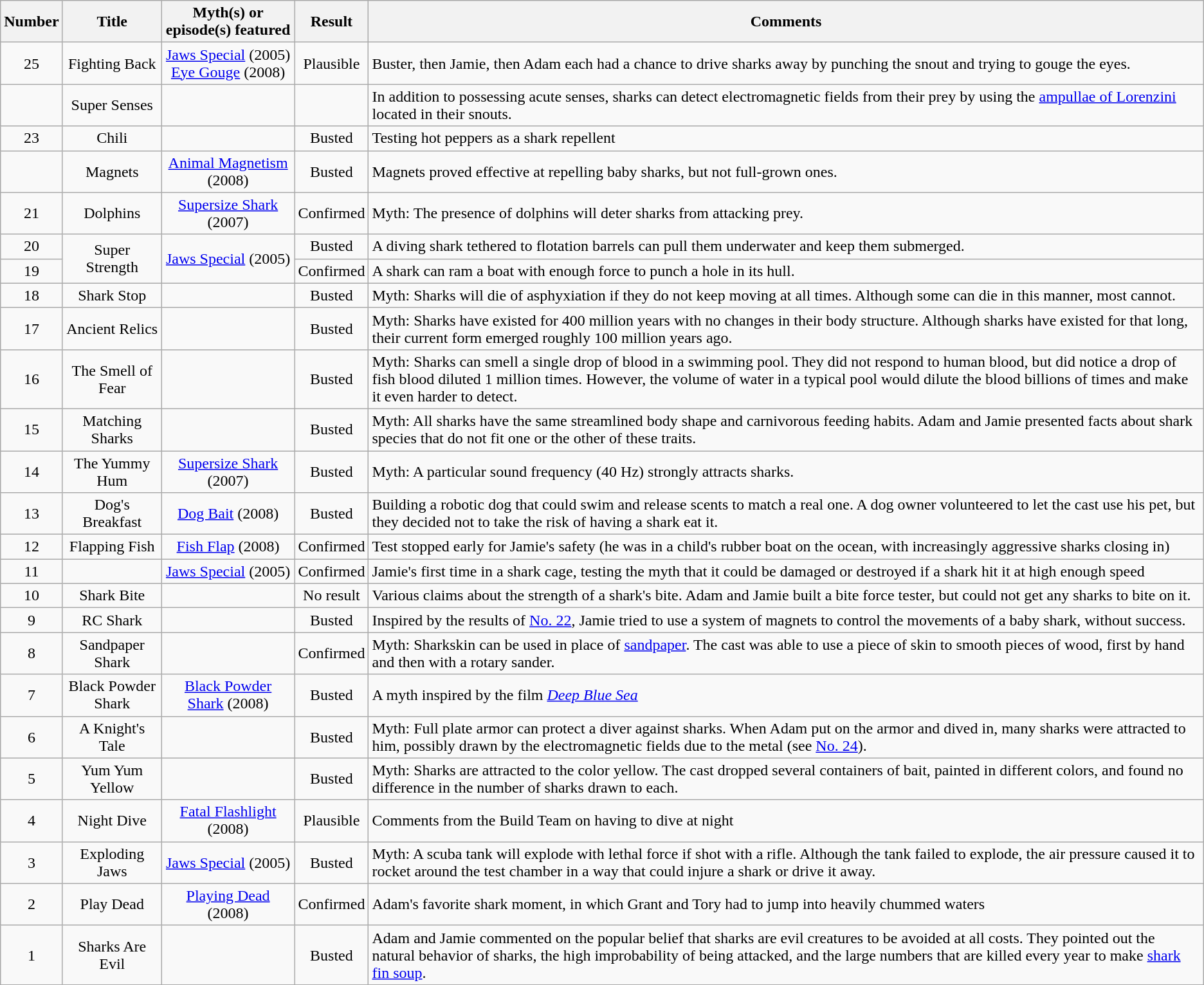<table class="wikitable plainrowheaders" style="text-align:center;">
<tr>
<th>Number</th>
<th>Title<br></th>
<th>Myth(s) or episode(s) featured</th>
<th>Result</th>
<th>Comments</th>
</tr>
<tr>
<td>25</td>
<td>Fighting Back</td>
<td><a href='#'>Jaws Special</a> (2005)<br><a href='#'>Eye Gouge</a> (2008)</td>
<td><span>Plausible</span></td>
<td style="text-align:left;">Buster, then Jamie, then Adam each had a chance to drive sharks away by punching the snout and trying to gouge the eyes.</td>
</tr>
<tr>
<td></td>
<td>Super Senses</td>
<td></td>
<td></td>
<td style="text-align:left;">In addition to possessing acute senses, sharks can detect electromagnetic fields from their prey by using the <a href='#'>ampullae of Lorenzini</a> located in their snouts.</td>
</tr>
<tr>
<td>23</td>
<td>Chili</td>
<td></td>
<td><span>Busted</span></td>
<td style="text-align:left;">Testing hot peppers as a shark repellent</td>
</tr>
<tr>
<td></td>
<td>Magnets</td>
<td><a href='#'>Animal Magnetism</a> (2008)</td>
<td><span>Busted</span></td>
<td style="text-align:left;">Magnets proved effective at repelling baby sharks, but not full-grown ones.</td>
</tr>
<tr>
<td>21</td>
<td>Dolphins</td>
<td><a href='#'>Supersize Shark</a> (2007)</td>
<td><span>Confirmed</span></td>
<td style="text-align:left;">Myth: The presence of dolphins will deter sharks from attacking prey.</td>
</tr>
<tr>
<td>20</td>
<td rowspan="2">Super Strength</td>
<td rowspan="2"><a href='#'>Jaws Special</a> (2005)</td>
<td><span>Busted</span></td>
<td style="text-align:left;">A diving shark tethered to flotation barrels can pull them underwater and keep them submerged.</td>
</tr>
<tr>
<td>19</td>
<td><span>Confirmed</span></td>
<td style="text-align:left;">A shark can ram a boat with enough force to punch a hole in its hull.</td>
</tr>
<tr>
<td>18</td>
<td>Shark Stop</td>
<td></td>
<td><span>Busted</span></td>
<td style="text-align:left;">Myth: Sharks will die of asphyxiation if they do not keep moving at all times. Although some can die in this manner, most cannot.</td>
</tr>
<tr>
<td>17</td>
<td>Ancient Relics</td>
<td></td>
<td><span>Busted</span></td>
<td style="text-align:left;">Myth: Sharks have existed for 400 million years with no changes in their body structure. Although sharks have existed for that long, their current form emerged roughly 100 million years ago.</td>
</tr>
<tr>
<td>16</td>
<td>The Smell of Fear</td>
<td></td>
<td><span>Busted</span></td>
<td style="text-align:left;">Myth: Sharks can smell a single drop of blood in a swimming pool. They did not respond to human blood, but did notice a drop of fish blood diluted 1 million times. However, the volume of water in a typical pool would dilute the blood billions of times and make it even harder to detect.</td>
</tr>
<tr>
<td>15</td>
<td>Matching Sharks</td>
<td></td>
<td><span>Busted</span></td>
<td style="text-align:left;">Myth: All sharks have the same streamlined body shape and carnivorous feeding habits. Adam and Jamie presented facts about shark species that do not fit one or the other of these traits.</td>
</tr>
<tr>
<td>14</td>
<td>The Yummy Hum</td>
<td><a href='#'>Supersize Shark</a> (2007)</td>
<td><span>Busted</span></td>
<td style="text-align:left;">Myth: A particular sound frequency (40 Hz) strongly attracts sharks.</td>
</tr>
<tr>
<td>13</td>
<td>Dog's Breakfast</td>
<td><a href='#'>Dog Bait</a> (2008)</td>
<td><span>Busted</span></td>
<td style="text-align:left;">Building a robotic dog that could swim and release scents to match a real one. A dog owner volunteered to let the cast use his pet, but they decided not to take the risk of having a shark eat it.</td>
</tr>
<tr>
<td>12</td>
<td>Flapping Fish</td>
<td><a href='#'>Fish Flap</a> (2008)</td>
<td><span>Confirmed</span></td>
<td style="text-align:left;">Test stopped early for Jamie's safety (he was in a child's rubber boat on the ocean, with increasingly aggressive sharks closing in)</td>
</tr>
<tr>
<td>11</td>
<td></td>
<td><a href='#'>Jaws Special</a> (2005)</td>
<td><span>Confirmed</span></td>
<td style="text-align:left;">Jamie's first time in a shark cage, testing the myth that it could be damaged or destroyed if a shark hit it at high enough speed</td>
</tr>
<tr>
<td>10</td>
<td>Shark Bite</td>
<td></td>
<td><span>No result</span></td>
<td style="text-align:left;">Various claims about the strength of a shark's bite. Adam and Jamie built a bite force tester, but could not get any sharks to bite on it.</td>
</tr>
<tr>
<td>9</td>
<td>RC Shark</td>
<td></td>
<td><span>Busted</span></td>
<td style="text-align:left;">Inspired by the results of <a href='#'>No. 22</a>, Jamie tried to use a system of magnets to control the movements of a baby shark, without success.</td>
</tr>
<tr>
<td>8</td>
<td>Sandpaper Shark</td>
<td></td>
<td><span>Confirmed</span></td>
<td style="text-align:left;">Myth: Sharkskin can be used in place of <a href='#'>sandpaper</a>. The cast was able to use a piece of skin to smooth pieces of wood, first by hand and then with a rotary sander.</td>
</tr>
<tr>
<td>7</td>
<td>Black Powder Shark</td>
<td><a href='#'>Black Powder Shark</a> (2008)</td>
<td><span>Busted</span></td>
<td style="text-align:left;">A myth inspired by the film <em><a href='#'>Deep Blue Sea</a></em></td>
</tr>
<tr>
<td>6</td>
<td>A Knight's Tale</td>
<td></td>
<td><span>Busted</span></td>
<td style="text-align:left;">Myth: Full plate armor can protect a diver against sharks. When Adam put on the armor and dived in, many sharks were attracted to him, possibly drawn by the electromagnetic fields due to the metal (see <a href='#'>No. 24</a>).</td>
</tr>
<tr>
<td>5</td>
<td>Yum Yum Yellow</td>
<td></td>
<td><span>Busted</span></td>
<td style="text-align:left;">Myth: Sharks are attracted to the color yellow. The cast dropped several containers of bait, painted in different colors, and found no difference in the number of sharks drawn to each.</td>
</tr>
<tr>
<td>4</td>
<td>Night Dive</td>
<td><a href='#'>Fatal Flashlight</a> (2008)</td>
<td><span>Plausible</span></td>
<td style="text-align:left;">Comments from the Build Team on having to dive at night</td>
</tr>
<tr>
<td>3</td>
<td>Exploding Jaws</td>
<td><a href='#'>Jaws Special</a> (2005)</td>
<td><span>Busted</span></td>
<td style="text-align:left;">Myth: A scuba tank will explode with lethal force if shot with a rifle. Although the tank failed to explode, the air pressure caused it to rocket around the test chamber in a way that could injure a shark or drive it away.</td>
</tr>
<tr>
<td>2</td>
<td>Play Dead</td>
<td><a href='#'>Playing Dead</a> (2008)</td>
<td><span>Confirmed</span></td>
<td style="text-align:left;">Adam's favorite shark moment, in which Grant and Tory had to jump into heavily chummed waters</td>
</tr>
<tr>
<td>1</td>
<td>Sharks Are Evil</td>
<td></td>
<td><span>Busted</span></td>
<td style="text-align:left;">Adam and Jamie commented on the popular belief that sharks are evil creatures to be avoided at all costs. They pointed out the natural behavior of sharks, the high improbability of being attacked, and the large numbers that are killed every year to make <a href='#'>shark fin soup</a>.</td>
</tr>
</table>
